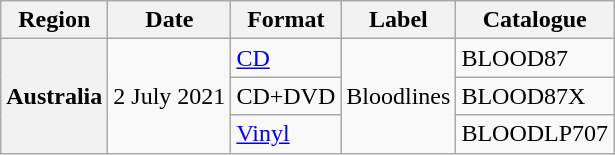<table class="wikitable plainrowheaders">
<tr>
<th scope="col">Region</th>
<th scope="col">Date</th>
<th scope="col">Format</th>
<th scope="col">Label</th>
<th scope="col">Catalogue</th>
</tr>
<tr>
<th scope="row" rowspan="3">Australia</th>
<td rowspan="3">2 July 2021</td>
<td><a href='#'>CD</a></td>
<td rowspan="3">Bloodlines</td>
<td>BLOOD87</td>
</tr>
<tr>
<td>CD+DVD</td>
<td>BLOOD87X</td>
</tr>
<tr>
<td><a href='#'>Vinyl</a></td>
<td>BLOODLP707</td>
</tr>
</table>
